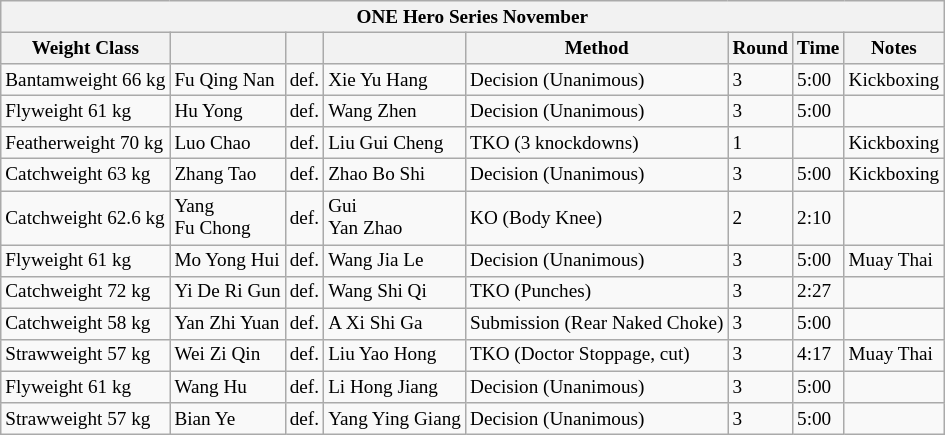<table class="wikitable" style="font-size: 80%;">
<tr>
<th colspan="8"><strong>ONE Hero Series November</strong></th>
</tr>
<tr>
<th colspan="1">Weight Class</th>
<th colspan="1"></th>
<th colspan="1"></th>
<th colspan="1"></th>
<th colspan="1">Method</th>
<th colspan="1">Round</th>
<th colspan="1">Time</th>
<th colspan="1">Notes</th>
</tr>
<tr>
<td>Bantamweight 66 kg</td>
<td> Fu Qing Nan</td>
<td>def.</td>
<td> Xie Yu Hang</td>
<td>Decision (Unanimous)</td>
<td>3</td>
<td>5:00</td>
<td>Kickboxing</td>
</tr>
<tr>
<td>Flyweight 61 kg</td>
<td> Hu Yong</td>
<td>def.</td>
<td> Wang Zhen</td>
<td>Decision (Unanimous)</td>
<td>3</td>
<td>5:00</td>
<td></td>
</tr>
<tr>
<td>Featherweight 70 kg</td>
<td> Luo Chao</td>
<td>def.</td>
<td> Liu Gui Cheng</td>
<td>TKO (3 knockdowns)</td>
<td>1</td>
<td></td>
<td>Kickboxing</td>
</tr>
<tr>
<td>Catchweight 63 kg</td>
<td> Zhang Tao</td>
<td>def.</td>
<td> Zhao Bo Shi</td>
<td>Decision (Unanimous)</td>
<td>3</td>
<td>5:00</td>
<td>Kickboxing</td>
</tr>
<tr>
<td>Catchweight 62.6 kg</td>
<td> Yang<br>Fu Chong</td>
<td>def.</td>
<td> Gui<br>Yan Zhao</td>
<td>KO (Body Knee)</td>
<td>2</td>
<td>2:10</td>
<td></td>
</tr>
<tr>
<td>Flyweight 61 kg</td>
<td> Mo Yong Hui</td>
<td>def.</td>
<td> Wang Jia Le</td>
<td>Decision (Unanimous)</td>
<td>3</td>
<td>5:00</td>
<td>Muay Thai</td>
</tr>
<tr>
<td>Catchweight 72 kg</td>
<td> Yi De Ri Gun</td>
<td>def.</td>
<td> Wang Shi Qi</td>
<td>TKO (Punches)</td>
<td>3</td>
<td>2:27</td>
<td></td>
</tr>
<tr>
<td>Catchweight 58 kg</td>
<td> Yan Zhi Yuan</td>
<td>def.</td>
<td> A Xi Shi Ga</td>
<td>Submission (Rear Naked Choke)</td>
<td>3</td>
<td>5:00</td>
<td></td>
</tr>
<tr>
<td>Strawweight 57 kg</td>
<td> Wei Zi Qin</td>
<td>def.</td>
<td> Liu Yao Hong</td>
<td>TKO (Doctor Stoppage, cut)</td>
<td>3</td>
<td>4:17</td>
<td>Muay Thai</td>
</tr>
<tr>
<td>Flyweight 61 kg</td>
<td> Wang Hu</td>
<td>def.</td>
<td> Li Hong Jiang</td>
<td>Decision (Unanimous)</td>
<td>3</td>
<td>5:00</td>
<td></td>
</tr>
<tr>
<td>Strawweight 57 kg</td>
<td> Bian Ye</td>
<td>def.</td>
<td> Yang Ying Giang</td>
<td>Decision (Unanimous)</td>
<td>3</td>
<td>5:00</td>
<td></td>
</tr>
</table>
